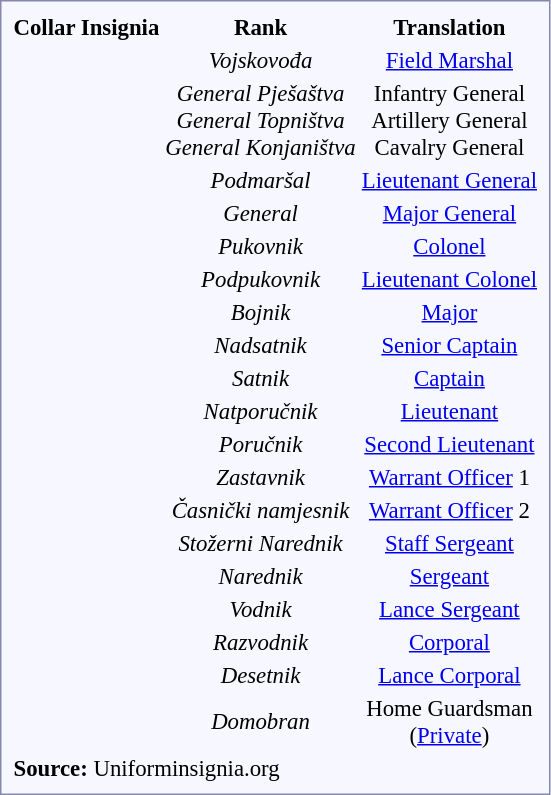<table style="border:1px solid #8888aa; text-align:center; background-color:#f7f8ff; padding:5px; font-size:95%; margin: 0px 12px 12px 0px;">
<tr>
<th>Collar Insignia</th>
<th>Rank</th>
<th>Translation</th>
</tr>
<tr>
<td></td>
<td><em>Vojskovođa</em></td>
<td><a href='#'>Field Marshal</a></td>
</tr>
<tr>
<td></td>
<td><em>General Pješaštva<br>General Topništva<br>General Konjaništva</em></td>
<td>Infantry General<br>Artillery General<br>Cavalry General</td>
</tr>
<tr>
<td></td>
<td><em>Podmaršal</em></td>
<td><a href='#'>Lieutenant General</a></td>
</tr>
<tr>
<td></td>
<td><em>General</em></td>
<td><a href='#'>Major General</a></td>
</tr>
<tr>
<td></td>
<td><em>Pukovnik</em></td>
<td><a href='#'>Colonel</a></td>
</tr>
<tr>
<td></td>
<td><em>Podpukovnik</em></td>
<td><a href='#'>Lieutenant Colonel</a></td>
</tr>
<tr>
<td></td>
<td><em>Bojnik</em></td>
<td><a href='#'>Major</a></td>
</tr>
<tr>
<td></td>
<td><em>Nadsatnik</em></td>
<td><a href='#'>Senior Captain</a></td>
</tr>
<tr>
<td></td>
<td><em>Satnik</em></td>
<td><a href='#'>Captain</a></td>
</tr>
<tr>
<td></td>
<td><em>Natporučnik</em></td>
<td><a href='#'>Lieutenant</a></td>
</tr>
<tr>
<td></td>
<td><em>Poručnik</em></td>
<td><a href='#'>Second Lieutenant</a></td>
</tr>
<tr>
<td></td>
<td><em>Zastavnik</em></td>
<td><a href='#'>Warrant Officer</a> 1</td>
</tr>
<tr>
<td></td>
<td><em>Časnički namjesnik</em></td>
<td><a href='#'>Warrant Officer</a> 2</td>
</tr>
<tr>
<td></td>
<td><em>Stožerni Narednik</em></td>
<td><a href='#'>Staff Sergeant</a></td>
</tr>
<tr>
<td></td>
<td><em>Narednik</em></td>
<td><a href='#'>Sergeant</a></td>
</tr>
<tr>
<td></td>
<td><em>Vodnik</em></td>
<td><a href='#'>Lance Sergeant</a></td>
</tr>
<tr>
<td></td>
<td><em>Razvodnik</em></td>
<td><a href='#'>Corporal</a></td>
</tr>
<tr>
<td></td>
<td><em>Desetnik</em></td>
<td><a href='#'>Lance Corporal</a></td>
</tr>
<tr>
<td></td>
<td><em>Domobran</em></td>
<td>Home Guardsman<br>(<a href='#'>Private</a>)</td>
</tr>
<tr style="text-align:left;">
<td colspan=2><strong>Source:</strong> Uniforminsignia.org</td>
</tr>
</table>
